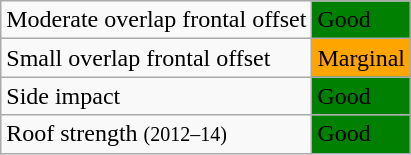<table class="wikitable">
<tr>
<td>Moderate overlap frontal offset</td>
<td style="background: green">Good</td>
</tr>
<tr>
<td>Small overlap frontal offset</td>
<td style="background: orange">Marginal</td>
</tr>
<tr>
<td>Side impact</td>
<td style="background: green">Good</td>
</tr>
<tr>
<td>Roof strength <small>(2012–14)</small></td>
<td style="background: green">Good</td>
</tr>
</table>
